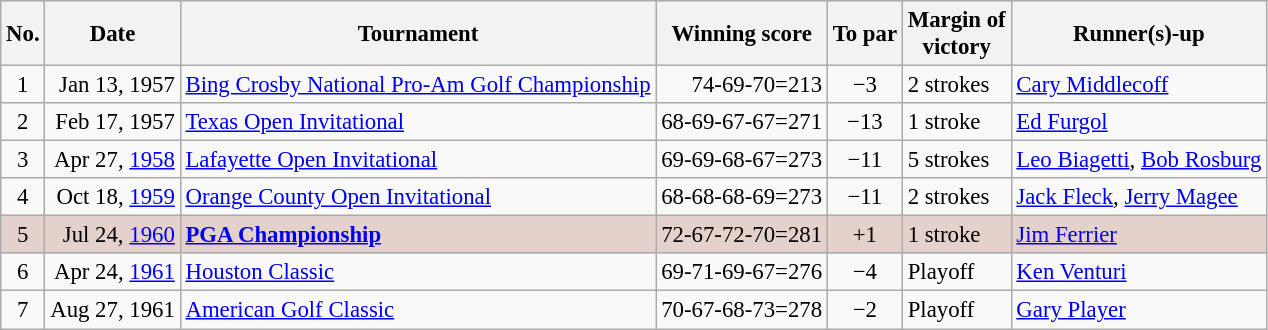<table class="wikitable" style="font-size:95%;">
<tr>
<th>No.</th>
<th>Date</th>
<th>Tournament</th>
<th>Winning score</th>
<th>To par</th>
<th>Margin of<br>victory</th>
<th>Runner(s)-up</th>
</tr>
<tr>
<td align=center>1</td>
<td align=right>Jan 13, 1957</td>
<td><a href='#'>Bing Crosby National Pro-Am Golf Championship</a></td>
<td align=right>74-69-70=213</td>
<td align=center>−3</td>
<td>2 strokes</td>
<td> <a href='#'>Cary Middlecoff</a></td>
</tr>
<tr>
<td align=center>2</td>
<td align=right>Feb 17, 1957</td>
<td><a href='#'>Texas Open Invitational</a></td>
<td align=right>68-69-67-67=271</td>
<td align=center>−13</td>
<td>1 stroke</td>
<td> <a href='#'>Ed Furgol</a></td>
</tr>
<tr>
<td align=center>3</td>
<td align=right>Apr 27, <a href='#'>1958</a></td>
<td><a href='#'>Lafayette Open Invitational</a></td>
<td align=right>69-69-68-67=273</td>
<td align=center>−11</td>
<td>5 strokes</td>
<td> <a href='#'>Leo Biagetti</a>,  <a href='#'>Bob Rosburg</a></td>
</tr>
<tr>
<td align=center>4</td>
<td align=right>Oct 18, <a href='#'>1959</a></td>
<td><a href='#'>Orange County Open Invitational</a></td>
<td align=right>68-68-68-69=273</td>
<td align=center>−11</td>
<td>2 strokes</td>
<td> <a href='#'>Jack Fleck</a>,  <a href='#'>Jerry Magee</a></td>
</tr>
<tr style="background:#e5d1cb;">
<td align=center>5</td>
<td align=right>Jul 24, <a href='#'>1960</a></td>
<td><strong><a href='#'>PGA Championship</a></strong></td>
<td align=right>72-67-72-70=281</td>
<td align=center>+1</td>
<td>1 stroke</td>
<td> <a href='#'>Jim Ferrier</a></td>
</tr>
<tr>
<td align=center>6</td>
<td align=right>Apr 24, <a href='#'>1961</a></td>
<td><a href='#'>Houston Classic</a></td>
<td align=right>69-71-69-67=276</td>
<td align=center>−4</td>
<td>Playoff</td>
<td> <a href='#'>Ken Venturi</a></td>
</tr>
<tr>
<td align=center>7</td>
<td align=right>Aug 27, 1961</td>
<td><a href='#'>American Golf Classic</a></td>
<td align=right>70-67-68-73=278</td>
<td align=center>−2</td>
<td>Playoff</td>
<td> <a href='#'>Gary Player</a></td>
</tr>
</table>
